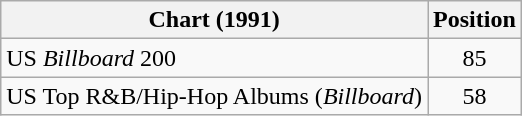<table class="wikitable sortable plainrowheaders">
<tr>
<th>Chart (1991)</th>
<th>Position</th>
</tr>
<tr>
<td>US <em>Billboard</em> 200</td>
<td style="text-align:center">85</td>
</tr>
<tr>
<td>US Top R&B/Hip-Hop Albums (<em>Billboard</em>)</td>
<td style="text-align:center">58</td>
</tr>
</table>
